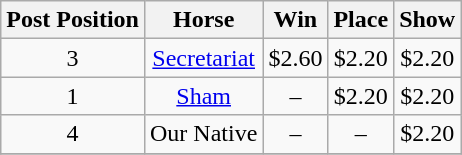<table class="wikitable plainrowheaders">
<tr>
<th scope="col">Post Position</th>
<th scope="col">Horse</th>
<th scope="col">Win</th>
<th scope="col">Place</th>
<th scope="col">Show</th>
</tr>
<tr>
<td style="text-align:center;">3</td>
<td style="text-align:center;"><a href='#'>Secretariat</a></td>
<td style="text-align:center;">$2.60</td>
<td style="text-align:center;">$2.20</td>
<td style="text-align:center;">$2.20</td>
</tr>
<tr>
<td style="text-align:center;">1</td>
<td style="text-align:center;"><a href='#'>Sham</a></td>
<td style="text-align:center;">–</td>
<td style="text-align:center;">$2.20</td>
<td style="text-align:center;">$2.20</td>
</tr>
<tr>
<td style="text-align:center;">4</td>
<td style="text-align:center;">Our Native</td>
<td style="text-align:center;">–</td>
<td style="text-align:center;">–</td>
<td style="text-align:center;">$2.20</td>
</tr>
<tr>
</tr>
</table>
